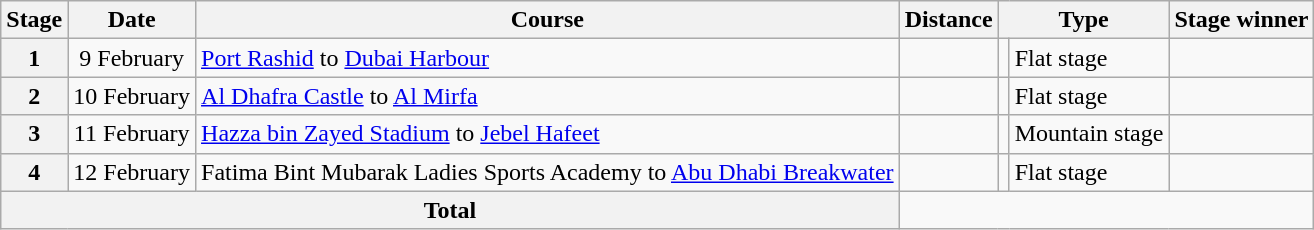<table class="wikitable">
<tr>
<th scope="col">Stage</th>
<th scope="col">Date</th>
<th scope="col">Course</th>
<th scope="col">Distance</th>
<th colspan="2" scope="col">Type</th>
<th scope="col">Stage winner</th>
</tr>
<tr>
<th scope="row">1</th>
<td style="text-align:center;">9 February</td>
<td><a href='#'>Port Rashid</a> to <a href='#'>Dubai Harbour</a></td>
<td style="text-align:center;"></td>
<td></td>
<td>Flat stage</td>
<td></td>
</tr>
<tr>
<th scope="row">2</th>
<td style="text-align:center;">10 February</td>
<td><a href='#'>Al Dhafra Castle</a> to <a href='#'>Al Mirfa</a></td>
<td style="text-align:center;"></td>
<td></td>
<td>Flat stage</td>
<td></td>
</tr>
<tr>
<th scope="row">3</th>
<td style="text-align:center;">11 February</td>
<td><a href='#'>Hazza bin Zayed Stadium</a> to <a href='#'>Jebel Hafeet</a></td>
<td style="text-align:center;"></td>
<td></td>
<td>Mountain stage</td>
<td></td>
</tr>
<tr>
<th scope="row">4</th>
<td style="text-align:center;">12 February</td>
<td>Fatima Bint Mubarak Ladies Sports Academy to <a href='#'>Abu Dhabi Breakwater</a></td>
<td style="text-align:center;"></td>
<td></td>
<td>Flat stage</td>
<td></td>
</tr>
<tr>
<th colspan="3">Total</th>
<td colspan="4" style="text-align:center;"></td>
</tr>
</table>
